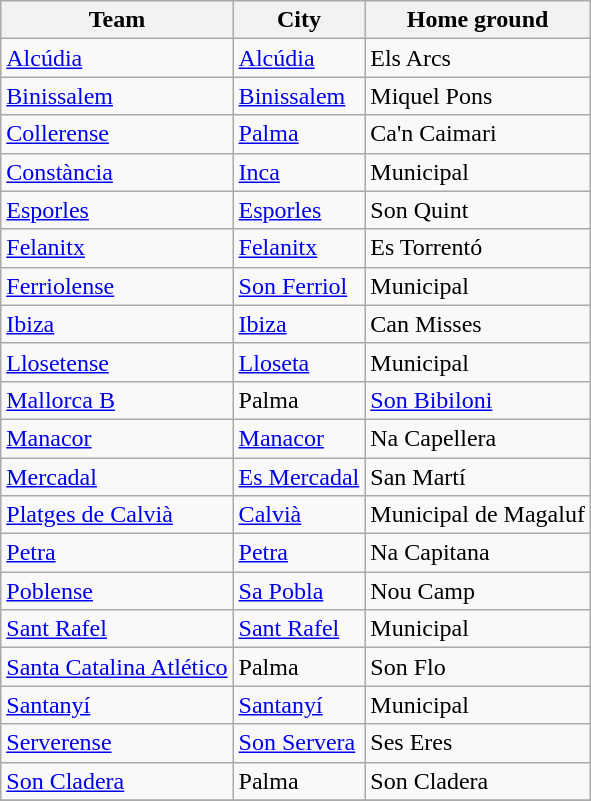<table class="wikitable sortable">
<tr>
<th>Team</th>
<th>City</th>
<th>Home ground</th>
</tr>
<tr>
<td><a href='#'>Alcúdia</a></td>
<td><a href='#'>Alcúdia</a></td>
<td>Els Arcs</td>
</tr>
<tr>
<td><a href='#'>Binissalem</a></td>
<td><a href='#'>Binissalem</a></td>
<td>Miquel Pons</td>
</tr>
<tr>
<td><a href='#'>Collerense</a></td>
<td><a href='#'>Palma</a></td>
<td>Ca'n Caimari</td>
</tr>
<tr>
<td><a href='#'>Constància</a></td>
<td><a href='#'>Inca</a></td>
<td>Municipal</td>
</tr>
<tr>
<td><a href='#'>Esporles</a></td>
<td><a href='#'>Esporles</a></td>
<td>Son Quint</td>
</tr>
<tr>
<td><a href='#'>Felanitx</a></td>
<td><a href='#'>Felanitx</a></td>
<td>Es Torrentó</td>
</tr>
<tr>
<td><a href='#'>Ferriolense</a></td>
<td><a href='#'>Son Ferriol</a></td>
<td>Municipal</td>
</tr>
<tr>
<td><a href='#'>Ibiza</a></td>
<td><a href='#'>Ibiza</a></td>
<td>Can Misses</td>
</tr>
<tr>
<td><a href='#'>Llosetense</a></td>
<td><a href='#'>Lloseta</a></td>
<td>Municipal</td>
</tr>
<tr>
<td><a href='#'>Mallorca B</a></td>
<td>Palma</td>
<td><a href='#'>Son Bibiloni</a></td>
</tr>
<tr>
<td><a href='#'>Manacor</a></td>
<td><a href='#'>Manacor</a></td>
<td>Na Capellera</td>
</tr>
<tr>
<td><a href='#'>Mercadal</a></td>
<td><a href='#'>Es Mercadal</a></td>
<td>San Martí</td>
</tr>
<tr>
<td><a href='#'>Platges de Calvià</a></td>
<td><a href='#'>Calvià</a></td>
<td>Municipal de Magaluf</td>
</tr>
<tr>
<td><a href='#'>Petra</a></td>
<td><a href='#'>Petra</a></td>
<td>Na Capitana</td>
</tr>
<tr>
<td><a href='#'>Poblense</a></td>
<td><a href='#'>Sa Pobla</a></td>
<td>Nou Camp</td>
</tr>
<tr>
<td><a href='#'>Sant Rafel</a></td>
<td><a href='#'>Sant Rafel</a></td>
<td>Municipal</td>
</tr>
<tr>
<td><a href='#'>Santa Catalina Atlético</a></td>
<td>Palma</td>
<td>Son Flo</td>
</tr>
<tr>
<td><a href='#'>Santanyí</a></td>
<td><a href='#'>Santanyí</a></td>
<td>Municipal</td>
</tr>
<tr>
<td><a href='#'>Serverense</a></td>
<td><a href='#'>Son Servera</a></td>
<td>Ses Eres</td>
</tr>
<tr>
<td><a href='#'>Son Cladera</a></td>
<td>Palma</td>
<td>Son Cladera</td>
</tr>
<tr>
</tr>
</table>
